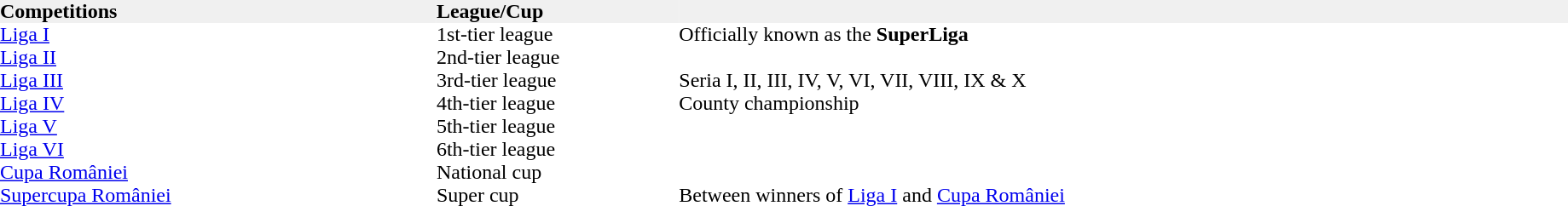<table width="100%" cellspacing="0" cellpadding="0">
<tr bgcolor="F0F0F0">
<th width="27%" align="left"> Competitions</th>
<th width="15%" align="left">League/Cup</th>
<th width="55%" align="left"></th>
</tr>
<tr>
<td><a href='#'>Liga I</a></td>
<td>1st-tier league</td>
<td>Officially known as the <strong>SuperLiga</strong></td>
<td></td>
</tr>
<tr>
<td><a href='#'>Liga II</a></td>
<td>2nd-tier league</td>
<td></td>
<td></td>
</tr>
<tr>
<td><a href='#'>Liga III</a></td>
<td>3rd-tier league</td>
<td>Seria I, II, III, IV, V, VI, VII, VIII, IX & X</td>
<td></td>
</tr>
<tr>
<td><a href='#'>Liga IV</a></td>
<td>4th-tier league</td>
<td>County championship</td>
<td></td>
</tr>
<tr>
<td><a href='#'>Liga V</a></td>
<td>5th-tier league</td>
<td></td>
<td></td>
</tr>
<tr>
<td><a href='#'>Liga VI</a></td>
<td>6th-tier league</td>
<td></td>
<td></td>
</tr>
<tr>
<td><a href='#'>Cupa României</a></td>
<td>National cup</td>
<td></td>
<td></td>
</tr>
<tr>
<td><a href='#'>Supercupa României</a></td>
<td>Super cup</td>
<td>Between winners of <a href='#'>Liga I</a> and <a href='#'>Cupa României</a></td>
<td></td>
</tr>
</table>
